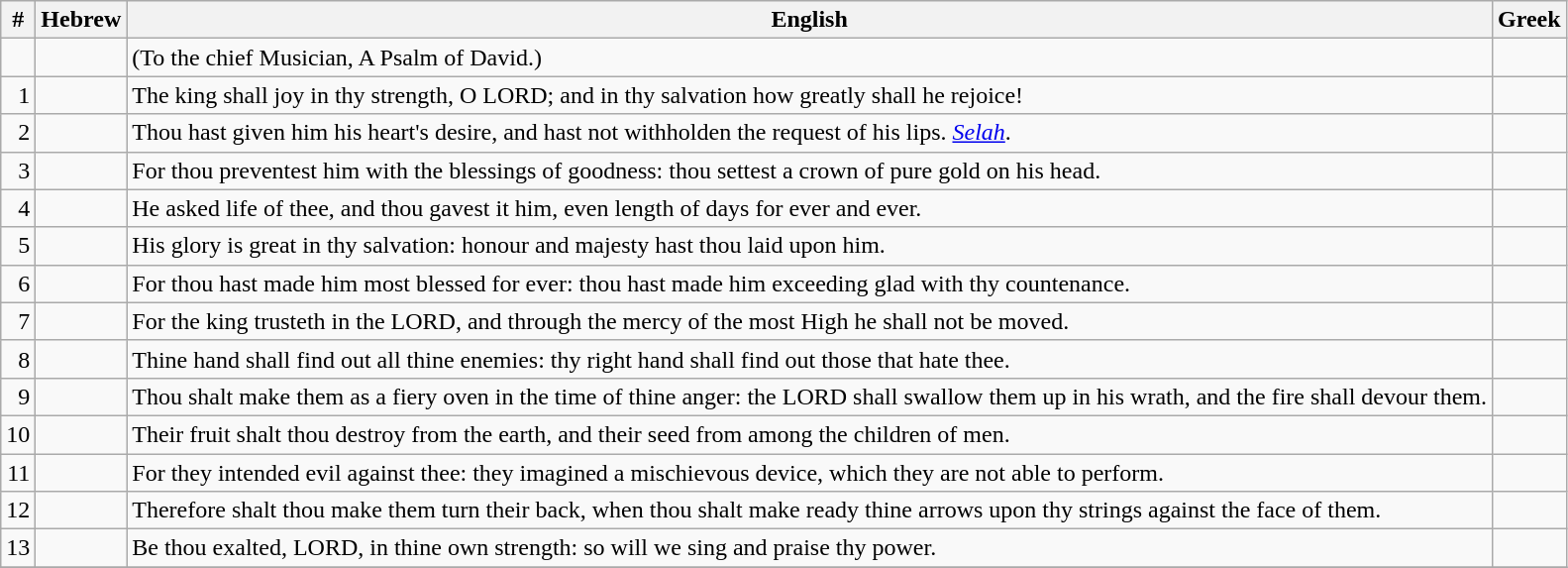<table class=wikitable>
<tr>
<th>#</th>
<th>Hebrew</th>
<th>English</th>
<th>Greek</th>
</tr>
<tr>
<td style="text-align:right"></td>
<td style="text-align:right"></td>
<td>(To the chief Musician, A Psalm of David.)</td>
<td></td>
</tr>
<tr>
<td style="text-align:right">1</td>
<td style="text-align:right"></td>
<td>The king shall joy in thy strength, O LORD; and in thy salvation how greatly shall he rejoice!</td>
<td></td>
</tr>
<tr>
<td style="text-align:right">2</td>
<td style="text-align:right"></td>
<td>Thou hast given him his heart's desire, and hast not withholden the request of his lips. <em><a href='#'>Selah</a></em>.</td>
<td></td>
</tr>
<tr>
<td style="text-align:right">3</td>
<td style="text-align:right"></td>
<td>For thou preventest him with the blessings of goodness: thou settest a crown of pure gold on his head.</td>
<td></td>
</tr>
<tr>
<td style="text-align:right">4</td>
<td style="text-align:right"></td>
<td>He asked life of thee, and thou gavest it him, even length of days for ever and ever.</td>
<td></td>
</tr>
<tr>
<td style="text-align:right">5</td>
<td style="text-align:right"></td>
<td>His glory is great in thy salvation: honour and majesty hast thou laid upon him.</td>
<td></td>
</tr>
<tr>
<td style="text-align:right">6</td>
<td style="text-align:right"></td>
<td>For thou hast made him most blessed for ever: thou hast made him exceeding glad with thy countenance.</td>
<td></td>
</tr>
<tr>
<td style="text-align:right">7</td>
<td style="text-align:right"></td>
<td>For the king trusteth in the LORD, and through the mercy of the most High he shall not be moved.</td>
<td></td>
</tr>
<tr>
<td style="text-align:right">8</td>
<td style="text-align:right"></td>
<td>Thine hand shall find out all thine enemies: thy right hand shall find out those that hate thee.</td>
<td></td>
</tr>
<tr>
<td style="text-align:right">9</td>
<td style="text-align:right"></td>
<td>Thou shalt make them as a fiery oven in the time of thine anger: the LORD shall swallow them up in his wrath, and the fire shall devour them.</td>
<td></td>
</tr>
<tr>
<td style="text-align:right">10</td>
<td style="text-align:right"></td>
<td>Their fruit shalt thou destroy from the earth, and their seed from among the children of men.</td>
<td></td>
</tr>
<tr>
<td style="text-align:right">11</td>
<td style="text-align:right"></td>
<td>For they intended evil against thee: they imagined a mischievous device, which they are not able to perform.</td>
<td></td>
</tr>
<tr>
<td style="text-align:right">12</td>
<td style="text-align:right"></td>
<td>Therefore shalt thou make them turn their back, when thou shalt make ready thine arrows upon thy strings against the face of them.</td>
<td></td>
</tr>
<tr>
<td style="text-align:right">13</td>
<td style="text-align:right"></td>
<td>Be thou exalted, LORD, in thine own strength: so will we sing and praise thy power.</td>
<td></td>
</tr>
<tr>
</tr>
</table>
